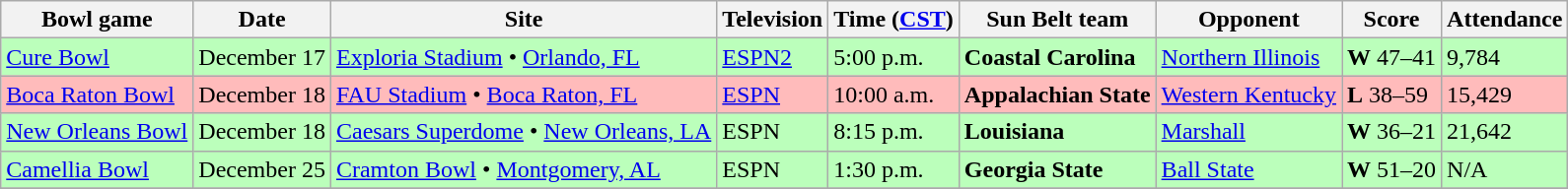<table class="wikitable">
<tr>
<th>Bowl game</th>
<th>Date</th>
<th>Site</th>
<th>Television</th>
<th>Time (<a href='#'>CST</a>)</th>
<th>Sun Belt team</th>
<th>Opponent</th>
<th>Score</th>
<th>Attendance</th>
</tr>
<tr style="background:#bfb;">
<td><a href='#'>Cure Bowl</a></td>
<td>December 17</td>
<td><a href='#'>Exploria Stadium</a> • <a href='#'>Orlando, FL</a></td>
<td><a href='#'>ESPN2</a></td>
<td>5:00 p.m.</td>
<td><strong>Coastal Carolina</strong></td>
<td><a href='#'>Northern Illinois</a></td>
<td><strong>W</strong> 47–41</td>
<td>9,784</td>
</tr>
<tr style="background:#fbb;">
<td><a href='#'>Boca Raton Bowl</a></td>
<td>December 18</td>
<td><a href='#'>FAU Stadium</a> • <a href='#'>Boca Raton, FL</a></td>
<td><a href='#'>ESPN</a></td>
<td>10:00 a.m.</td>
<td><strong>Appalachian State</strong></td>
<td><a href='#'>Western Kentucky</a></td>
<td><strong>L</strong> 38–59</td>
<td>15,429</td>
</tr>
<tr style="background:#bfb;">
<td><a href='#'>New Orleans Bowl</a></td>
<td>December 18</td>
<td><a href='#'>Caesars Superdome</a> • <a href='#'>New Orleans, LA</a></td>
<td>ESPN</td>
<td>8:15 p.m.</td>
<td><strong>Louisiana</strong></td>
<td><a href='#'>Marshall</a></td>
<td><strong>W</strong> 36–21</td>
<td>21,642</td>
</tr>
<tr style="background:#bfb;">
<td><a href='#'>Camellia Bowl</a></td>
<td>December 25</td>
<td><a href='#'>Cramton Bowl</a> • <a href='#'>Montgomery, AL</a></td>
<td>ESPN</td>
<td>1:30 p.m.</td>
<td><strong>Georgia State</strong></td>
<td><a href='#'>Ball State</a></td>
<td><strong>W</strong> 51–20</td>
<td>N/A</td>
</tr>
<tr>
</tr>
</table>
